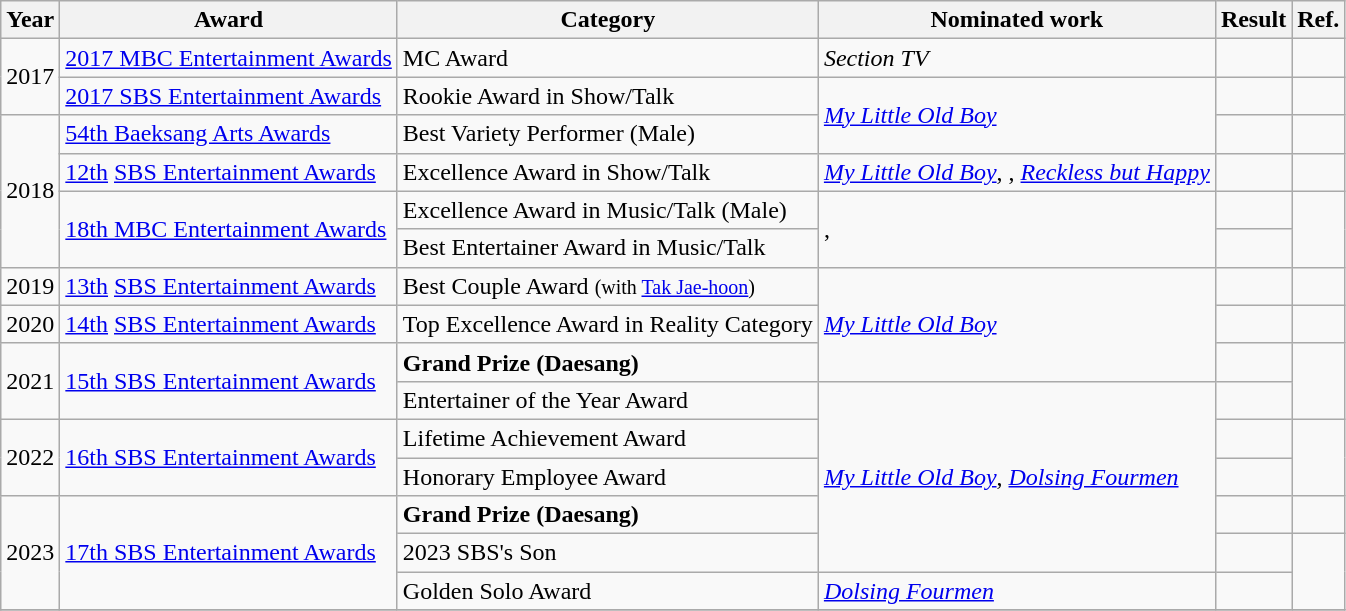<table class="wikitable">
<tr>
<th>Year</th>
<th>Award</th>
<th>Category</th>
<th>Nominated work</th>
<th>Result</th>
<th>Ref.</th>
</tr>
<tr>
<td rowspan=2>2017</td>
<td><a href='#'>2017 MBC Entertainment Awards</a></td>
<td>MC Award</td>
<td><em>Section TV</em></td>
<td></td>
<td></td>
</tr>
<tr>
<td><a href='#'>2017 SBS Entertainment Awards</a></td>
<td>Rookie Award in Show/Talk</td>
<td rowspan=2><em><a href='#'>My Little Old Boy</a></em></td>
<td></td>
<td></td>
</tr>
<tr>
<td rowspan=4>2018</td>
<td><a href='#'>54th Baeksang Arts Awards</a></td>
<td>Best Variety Performer (Male)</td>
<td></td>
<td></td>
</tr>
<tr>
<td><a href='#'>12th</a> <a href='#'>SBS Entertainment Awards</a></td>
<td>Excellence Award in Show/Talk</td>
<td><em><a href='#'>My Little Old Boy</a></em>, <em></em>, <em><a href='#'>Reckless but Happy</a></em></td>
<td></td>
<td></td>
</tr>
<tr>
<td rowspan=2><a href='#'>18th MBC Entertainment Awards</a></td>
<td>Excellence Award in Music/Talk (Male)</td>
<td rowspan=2><em></em>, <em></em></td>
<td></td>
<td rowspan=2></td>
</tr>
<tr>
<td>Best Entertainer Award in Music/Talk</td>
<td></td>
</tr>
<tr>
<td>2019</td>
<td><a href='#'>13th</a> <a href='#'>SBS Entertainment Awards</a></td>
<td>Best Couple Award <small>(with <a href='#'>Tak Jae-hoon</a>)</small></td>
<td rowspan="3"><em><a href='#'>My Little Old Boy</a></em></td>
<td></td>
<td></td>
</tr>
<tr>
<td>2020</td>
<td><a href='#'>14th</a> <a href='#'>SBS Entertainment Awards</a></td>
<td>Top Excellence Award in Reality Category</td>
<td></td>
<td></td>
</tr>
<tr>
<td rowspan="2">2021</td>
<td rowspan=2><a href='#'>15th SBS Entertainment Awards</a></td>
<td><strong>Grand Prize (Daesang)</strong> </td>
<td></td>
<td rowspan=2></td>
</tr>
<tr>
<td>Entertainer of the Year Award</td>
<td rowspan=5><em><a href='#'>My Little Old Boy</a></em>, <em><a href='#'>Dolsing Fourmen</a></em></td>
<td></td>
</tr>
<tr>
<td rowspan=2>2022</td>
<td rowspan=2><a href='#'>16th SBS Entertainment Awards</a></td>
<td>Lifetime Achievement Award</td>
<td></td>
<td rowspan=2></td>
</tr>
<tr>
<td>Honorary Employee Award</td>
<td></td>
</tr>
<tr>
<td rowspan=3>2023</td>
<td rowspan=3><a href='#'>17th SBS Entertainment Awards</a></td>
<td><strong>Grand Prize (Daesang)</strong></td>
<td></td>
<td></td>
</tr>
<tr>
<td>2023 SBS's Son</td>
<td></td>
<td rowspan=2></td>
</tr>
<tr>
<td>Golden Solo Award</td>
<td><em><a href='#'>Dolsing Fourmen</a></em></td>
<td></td>
</tr>
<tr>
</tr>
</table>
